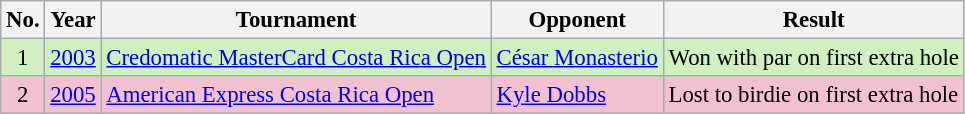<table class="wikitable" style="font-size:95%;">
<tr>
<th>No.</th>
<th>Year</th>
<th>Tournament</th>
<th>Opponent</th>
<th>Result</th>
</tr>
<tr style="background:#D0F0C0;">
<td align=center>1</td>
<td><a href='#'>2003</a></td>
<td><a href='#'>Credomatic MasterCard Costa Rica Open</a></td>
<td> <a href='#'>César Monasterio</a></td>
<td>Won with par on first extra hole</td>
</tr>
<tr style="background:#F2C1D1;">
<td align=center>2</td>
<td><a href='#'>2005</a></td>
<td><a href='#'>American Express Costa Rica Open</a></td>
<td> <a href='#'>Kyle Dobbs</a></td>
<td>Lost to birdie on first extra hole</td>
</tr>
</table>
